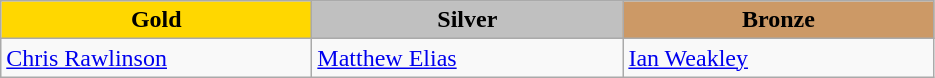<table class="wikitable" style="text-align:left">
<tr align="center">
<td width=200 bgcolor=gold><strong>Gold</strong></td>
<td width=200 bgcolor=silver><strong>Silver</strong></td>
<td width=200 bgcolor=CC9966><strong>Bronze</strong></td>
</tr>
<tr>
<td><a href='#'>Chris Rawlinson</a><br><em></em></td>
<td><a href='#'>Matthew Elias</a><br><em></em></td>
<td><a href='#'>Ian Weakley</a><br><em></em></td>
</tr>
</table>
